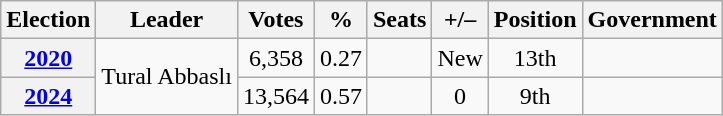<table class=wikitable style=text-align:center>
<tr>
<th>Election</th>
<th>Leader</th>
<th>Votes</th>
<th>%</th>
<th>Seats</th>
<th>+/–</th>
<th>Position</th>
<th>Government</th>
</tr>
<tr>
<th><a href='#'>2020</a></th>
<td rowspan=2>Tural Abbaslı</td>
<td>6,358</td>
<td>0.27</td>
<td></td>
<td>New</td>
<td> 13th</td>
<td></td>
</tr>
<tr>
<th><a href='#'>2024</a></th>
<td>13,564</td>
<td>0.57</td>
<td></td>
<td> 0</td>
<td> 9th</td>
<td></td>
</tr>
</table>
